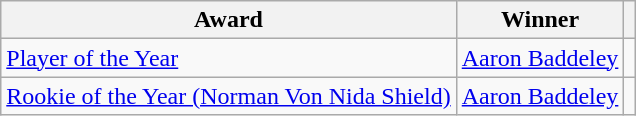<table class="wikitable">
<tr>
<th>Award</th>
<th>Winner</th>
<th></th>
</tr>
<tr>
<td><a href='#'>Player of the Year</a></td>
<td> <a href='#'>Aaron Baddeley</a></td>
<td></td>
</tr>
<tr>
<td><a href='#'>Rookie of the Year (Norman Von Nida Shield)</a></td>
<td> <a href='#'>Aaron Baddeley</a></td>
<td></td>
</tr>
</table>
